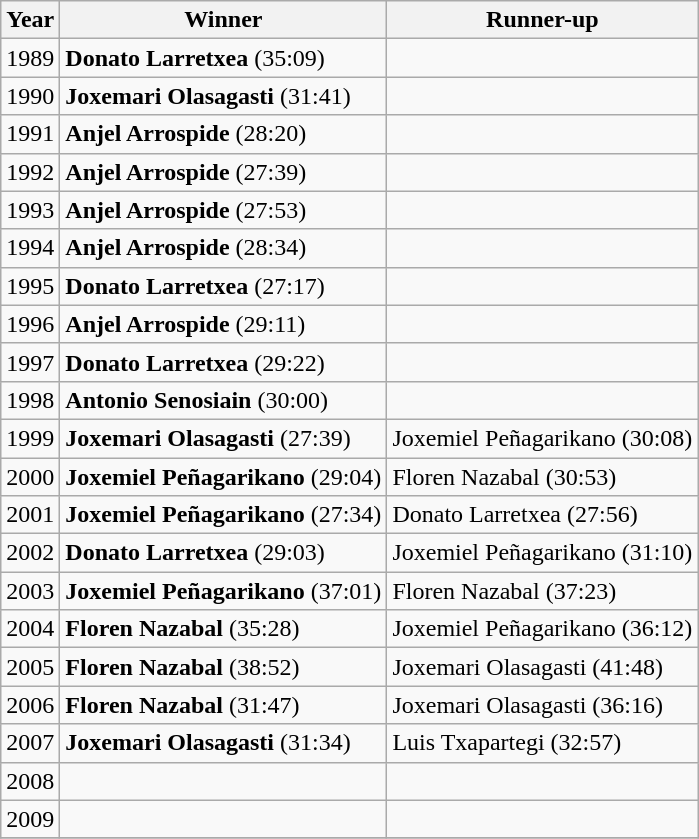<table class="wikitable">
<tr>
<th>Year</th>
<th>Winner</th>
<th>Runner-up</th>
</tr>
<tr>
<td>1989</td>
<td><strong>Donato Larretxea</strong> (35:09)</td>
<td></td>
</tr>
<tr>
<td>1990</td>
<td><strong>Joxemari Olasagasti</strong> (31:41)</td>
<td></td>
</tr>
<tr>
<td>1991</td>
<td><strong>Anjel Arrospide</strong> (28:20)</td>
<td></td>
</tr>
<tr>
<td>1992</td>
<td><strong>Anjel Arrospide</strong> (27:39)</td>
<td></td>
</tr>
<tr>
<td>1993</td>
<td><strong>Anjel Arrospide</strong> (27:53)</td>
<td></td>
</tr>
<tr>
<td>1994</td>
<td><strong>Anjel Arrospide</strong> (28:34)</td>
<td></td>
</tr>
<tr>
<td>1995</td>
<td><strong>Donato Larretxea</strong> (27:17)</td>
<td></td>
</tr>
<tr>
<td>1996</td>
<td><strong>Anjel Arrospide</strong> (29:11)</td>
<td></td>
</tr>
<tr>
<td>1997</td>
<td><strong>Donato Larretxea</strong> (29:22)</td>
<td></td>
</tr>
<tr>
<td>1998</td>
<td><strong>Antonio Senosiain</strong> (30:00)</td>
<td></td>
</tr>
<tr>
<td>1999</td>
<td><strong>Joxemari Olasagasti</strong> (27:39)</td>
<td>Joxemiel Peñagarikano (30:08)</td>
</tr>
<tr>
<td>2000</td>
<td><strong>Joxemiel Peñagarikano</strong> (29:04)</td>
<td>Floren Nazabal (30:53)</td>
</tr>
<tr>
<td>2001</td>
<td><strong>Joxemiel Peñagarikano</strong> (27:34)</td>
<td>Donato Larretxea (27:56)</td>
</tr>
<tr>
<td>2002</td>
<td><strong>Donato Larretxea</strong> (29:03)</td>
<td>Joxemiel Peñagarikano (31:10)</td>
</tr>
<tr>
<td>2003</td>
<td><strong>Joxemiel Peñagarikano</strong> (37:01)</td>
<td>Floren Nazabal (37:23)</td>
</tr>
<tr>
<td>2004</td>
<td><strong>Floren Nazabal</strong> (35:28)</td>
<td>Joxemiel Peñagarikano (36:12)</td>
</tr>
<tr>
<td>2005</td>
<td><strong>Floren Nazabal</strong> (38:52)</td>
<td>Joxemari Olasagasti (41:48)</td>
</tr>
<tr>
<td>2006</td>
<td><strong>Floren Nazabal</strong> (31:47)</td>
<td>Joxemari Olasagasti (36:16)</td>
</tr>
<tr>
<td>2007</td>
<td><strong>Joxemari Olasagasti</strong> (31:34)</td>
<td>Luis Txapartegi (32:57)</td>
</tr>
<tr>
<td>2008</td>
<td></td>
<td></td>
</tr>
<tr>
<td>2009</td>
<td></td>
<td></td>
</tr>
<tr>
</tr>
</table>
